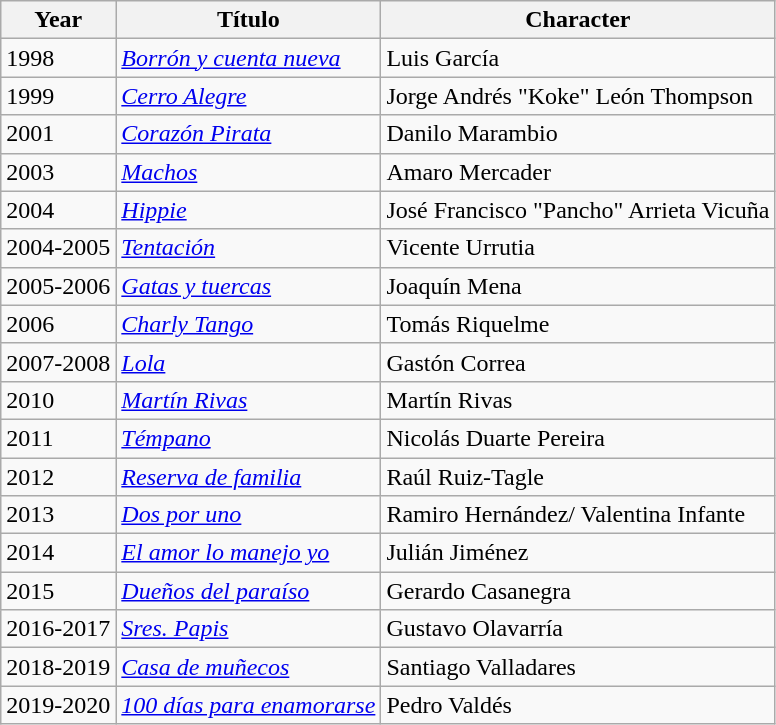<table class="wikitable">
<tr>
<th>Year</th>
<th>Título</th>
<th>Character</th>
</tr>
<tr>
<td>1998</td>
<td><em><a href='#'>Borrón y cuenta nueva</a></em></td>
<td>Luis García</td>
</tr>
<tr>
<td>1999</td>
<td><em><a href='#'>Cerro Alegre</a></em></td>
<td>Jorge Andrés "Koke" León Thompson</td>
</tr>
<tr>
<td>2001</td>
<td><em><a href='#'>Corazón Pirata</a></em></td>
<td>Danilo Marambio</td>
</tr>
<tr>
<td>2003</td>
<td><em><a href='#'>Machos</a></em></td>
<td>Amaro Mercader</td>
</tr>
<tr>
<td>2004</td>
<td><em><a href='#'>Hippie</a></em></td>
<td>José Francisco "Pancho" Arrieta Vicuña</td>
</tr>
<tr>
<td>2004-2005</td>
<td><em><a href='#'>Tentación</a></em></td>
<td>Vicente Urrutia</td>
</tr>
<tr>
<td>2005-2006</td>
<td><em><a href='#'>Gatas y tuercas</a></em></td>
<td>Joaquín Mena</td>
</tr>
<tr>
<td>2006</td>
<td><em><a href='#'>Charly Tango</a></em></td>
<td>Tomás Riquelme</td>
</tr>
<tr>
<td>2007-2008</td>
<td><em><a href='#'>Lola</a></em></td>
<td>Gastón Correa</td>
</tr>
<tr>
<td>2010</td>
<td><em><a href='#'>Martín Rivas</a></em></td>
<td>Martín Rivas</td>
</tr>
<tr>
<td>2011</td>
<td><em><a href='#'>Témpano</a></em></td>
<td>Nicolás Duarte Pereira</td>
</tr>
<tr>
<td>2012</td>
<td><em><a href='#'>Reserva de familia</a></em></td>
<td>Raúl Ruiz-Tagle</td>
</tr>
<tr>
<td>2013</td>
<td><em><a href='#'>Dos por uno</a></em></td>
<td>Ramiro Hernández/ Valentina Infante</td>
</tr>
<tr>
<td>2014</td>
<td><em><a href='#'>El amor lo manejo yo</a></em></td>
<td>Julián Jiménez</td>
</tr>
<tr>
<td>2015</td>
<td><em><a href='#'>Dueños del paraíso</a></em></td>
<td>Gerardo Casanegra</td>
</tr>
<tr>
<td>2016-2017</td>
<td><em><a href='#'>Sres. Papis</a></em></td>
<td>Gustavo Olavarría</td>
</tr>
<tr>
<td>2018-2019</td>
<td><em><a href='#'>Casa de muñecos</a></em></td>
<td>Santiago Valladares</td>
</tr>
<tr>
<td>2019-2020</td>
<td><em><a href='#'>100 días para enamorarse</a></em></td>
<td>Pedro Valdés</td>
</tr>
</table>
